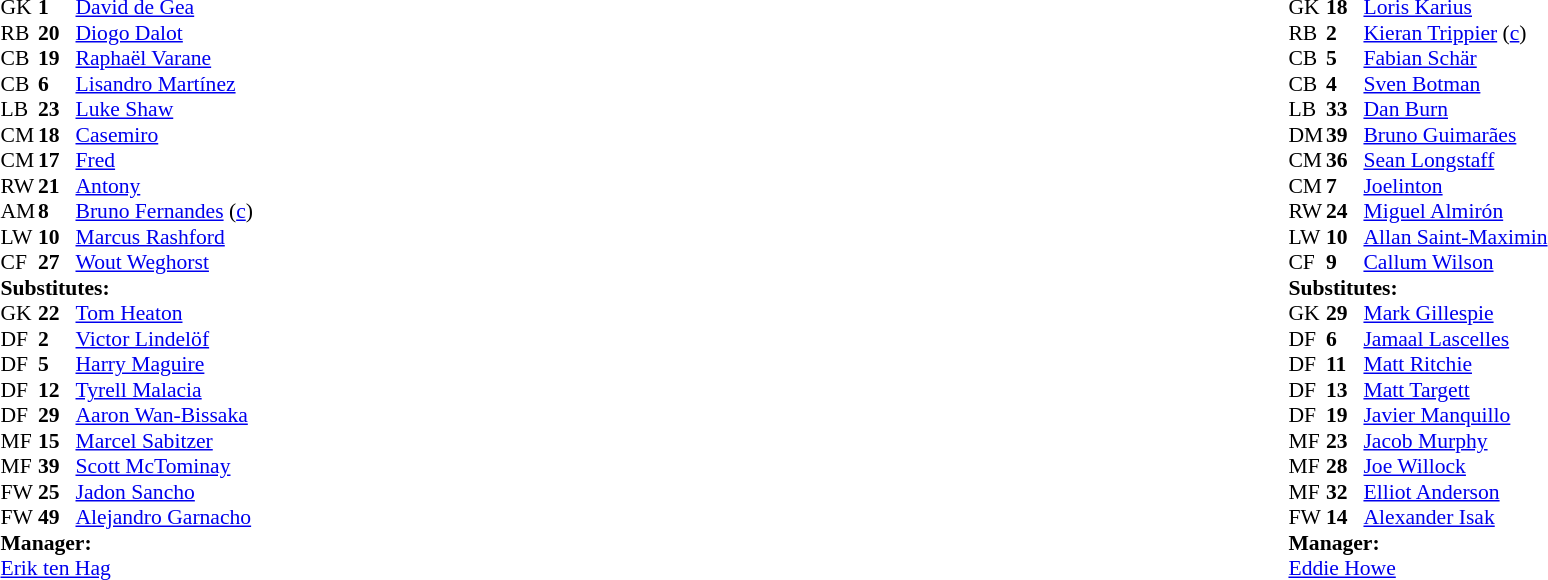<table width="100%">
<tr>
<td valign="top" width="40%"><br><table style="font-size:90%" cellspacing="0" cellpadding="0">
<tr>
<th width=25></th>
<th width=25></th>
</tr>
<tr>
<td>GK</td>
<td><strong>1</strong></td>
<td> <a href='#'>David de Gea</a></td>
<td></td>
</tr>
<tr>
<td>RB</td>
<td><strong>20</strong></td>
<td> <a href='#'>Diogo Dalot</a></td>
<td></td>
<td></td>
</tr>
<tr>
<td>CB</td>
<td><strong>19</strong></td>
<td> <a href='#'>Raphaël Varane</a></td>
</tr>
<tr>
<td>CB</td>
<td><strong>6</strong></td>
<td> <a href='#'>Lisandro Martínez</a></td>
<td></td>
</tr>
<tr>
<td>LB</td>
<td><strong>23</strong></td>
<td> <a href='#'>Luke Shaw</a></td>
<td></td>
</tr>
<tr>
<td>CM</td>
<td><strong>18</strong></td>
<td> <a href='#'>Casemiro</a></td>
<td></td>
</tr>
<tr>
<td>CM</td>
<td><strong>17</strong></td>
<td> <a href='#'>Fred</a></td>
<td></td>
<td></td>
</tr>
<tr>
<td>RW</td>
<td><strong>21</strong></td>
<td> <a href='#'>Antony</a></td>
<td></td>
<td></td>
</tr>
<tr>
<td>AM</td>
<td><strong>8</strong></td>
<td> <a href='#'>Bruno Fernandes</a> (<a href='#'>c</a>)</td>
</tr>
<tr>
<td>LW</td>
<td><strong>10</strong></td>
<td> <a href='#'>Marcus Rashford</a></td>
<td></td>
<td></td>
</tr>
<tr>
<td>CF</td>
<td><strong>27</strong></td>
<td> <a href='#'>Wout Weghorst</a></td>
<td></td>
<td></td>
</tr>
<tr>
<td colspan=3><strong>Substitutes:</strong></td>
</tr>
<tr>
<td>GK</td>
<td><strong>22</strong></td>
<td> <a href='#'>Tom Heaton</a></td>
</tr>
<tr>
<td>DF</td>
<td><strong>2</strong></td>
<td> <a href='#'>Victor Lindelöf</a></td>
</tr>
<tr>
<td>DF</td>
<td><strong>5</strong></td>
<td> <a href='#'>Harry Maguire</a></td>
<td></td>
<td></td>
</tr>
<tr>
<td>DF</td>
<td><strong>12</strong></td>
<td> <a href='#'>Tyrell Malacia</a></td>
</tr>
<tr>
<td>DF</td>
<td><strong>29</strong></td>
<td> <a href='#'>Aaron Wan-Bissaka</a></td>
<td></td>
<td></td>
</tr>
<tr>
<td>MF</td>
<td><strong>15</strong></td>
<td> <a href='#'>Marcel Sabitzer</a></td>
<td></td>
<td></td>
</tr>
<tr>
<td>MF</td>
<td><strong>39</strong></td>
<td> <a href='#'>Scott McTominay</a></td>
<td></td>
<td></td>
</tr>
<tr>
<td>FW</td>
<td><strong>25</strong></td>
<td> <a href='#'>Jadon Sancho</a></td>
<td></td>
<td></td>
</tr>
<tr>
<td>FW</td>
<td><strong>49</strong></td>
<td> <a href='#'>Alejandro Garnacho</a></td>
</tr>
<tr>
<td colspan=3><strong>Manager:</strong></td>
</tr>
<tr>
<td colspan=3> <a href='#'>Erik ten Hag</a></td>
</tr>
</table>
</td>
<td valign="top"></td>
<td valign="top" width="50%"><br><table style="font-size:90%;margin:auto" cellspacing="0" cellpadding="0">
<tr>
<th width=25></th>
<th width=25></th>
</tr>
<tr>
<td>GK</td>
<td><strong>18</strong></td>
<td> <a href='#'>Loris Karius</a></td>
</tr>
<tr>
<td>RB</td>
<td><strong>2</strong></td>
<td> <a href='#'>Kieran Trippier</a> (<a href='#'>c</a>)</td>
</tr>
<tr>
<td>CB</td>
<td><strong>5</strong></td>
<td> <a href='#'>Fabian Schär</a></td>
<td></td>
</tr>
<tr>
<td>CB</td>
<td><strong>4</strong></td>
<td> <a href='#'>Sven Botman</a></td>
<td></td>
</tr>
<tr>
<td>LB</td>
<td><strong>33</strong></td>
<td> <a href='#'>Dan Burn</a></td>
</tr>
<tr>
<td>DM</td>
<td><strong>39</strong></td>
<td> <a href='#'>Bruno Guimarães</a></td>
<td></td>
<td></td>
</tr>
<tr>
<td>CM</td>
<td><strong>36</strong></td>
<td> <a href='#'>Sean Longstaff</a></td>
<td></td>
<td></td>
</tr>
<tr>
<td>CM</td>
<td><strong>7</strong></td>
<td> <a href='#'>Joelinton</a></td>
<td></td>
</tr>
<tr>
<td>RW</td>
<td><strong>24</strong></td>
<td> <a href='#'>Miguel Almirón</a></td>
<td></td>
<td></td>
</tr>
<tr>
<td>LW</td>
<td><strong>10</strong></td>
<td> <a href='#'>Allan Saint-Maximin</a></td>
<td></td>
<td></td>
</tr>
<tr>
<td>CF</td>
<td><strong>9</strong></td>
<td> <a href='#'>Callum Wilson</a></td>
<td></td>
<td></td>
</tr>
<tr>
<td colspan=3><strong>Substitutes:</strong></td>
</tr>
<tr>
<td>GK</td>
<td><strong>29</strong></td>
<td> <a href='#'>Mark Gillespie</a></td>
</tr>
<tr>
<td>DF</td>
<td><strong>6</strong></td>
<td> <a href='#'>Jamaal Lascelles</a></td>
</tr>
<tr>
<td>DF</td>
<td><strong>11</strong></td>
<td> <a href='#'>Matt Ritchie</a></td>
<td></td>
<td></td>
</tr>
<tr>
<td>DF</td>
<td><strong>13</strong></td>
<td> <a href='#'>Matt Targett</a></td>
</tr>
<tr>
<td>DF</td>
<td><strong>19</strong></td>
<td> <a href='#'>Javier Manquillo</a></td>
</tr>
<tr>
<td>MF</td>
<td><strong>23</strong></td>
<td> <a href='#'>Jacob Murphy</a></td>
<td></td>
<td></td>
</tr>
<tr>
<td>MF</td>
<td><strong>28</strong></td>
<td> <a href='#'>Joe Willock</a></td>
<td></td>
<td></td>
</tr>
<tr>
<td>MF</td>
<td><strong>32</strong></td>
<td> <a href='#'>Elliot Anderson</a></td>
<td></td>
<td></td>
</tr>
<tr>
<td>FW</td>
<td><strong>14</strong></td>
<td> <a href='#'>Alexander Isak</a></td>
<td></td>
<td></td>
</tr>
<tr>
<td colspan=3><strong>Manager:</strong></td>
</tr>
<tr>
<td colspan=3> <a href='#'>Eddie Howe</a></td>
</tr>
</table>
</td>
</tr>
</table>
